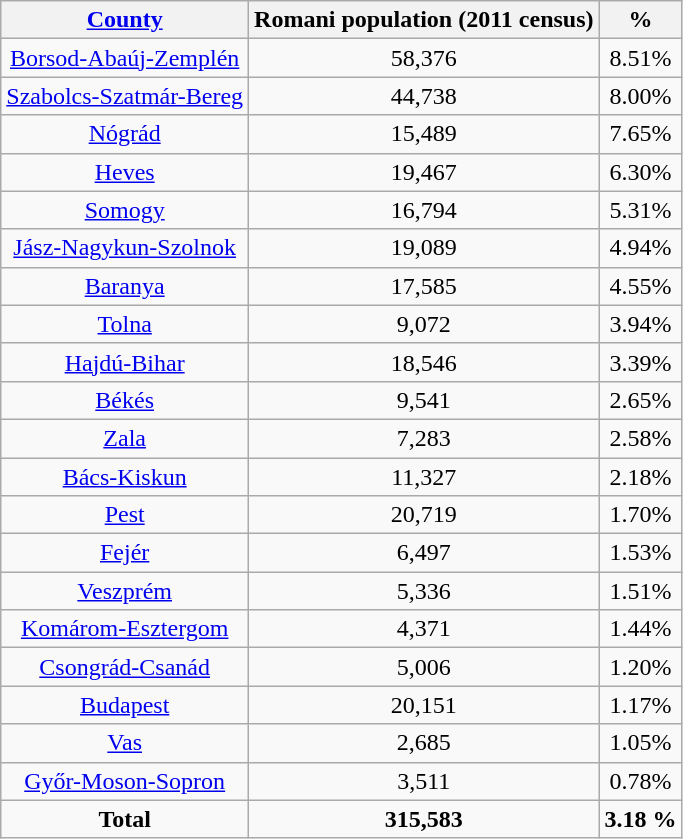<table class="wikitable sortable" style="text-align: center;">
<tr>
<th><a href='#'>County</a></th>
<th>Romani population (2011 census)</th>
<th>%</th>
</tr>
<tr>
<td><a href='#'>Borsod-Abaúj-Zemplén</a></td>
<td>58,376</td>
<td>8.51%</td>
</tr>
<tr>
<td><a href='#'>Szabolcs-Szatmár-Bereg</a></td>
<td>44,738</td>
<td>8.00%</td>
</tr>
<tr>
<td><a href='#'>Nógrád</a></td>
<td>15,489</td>
<td>7.65%</td>
</tr>
<tr>
<td><a href='#'>Heves</a></td>
<td>19,467</td>
<td>6.30%</td>
</tr>
<tr>
<td><a href='#'>Somogy</a></td>
<td>16,794</td>
<td>5.31%</td>
</tr>
<tr>
<td><a href='#'>Jász-Nagykun-Szolnok</a></td>
<td>19,089</td>
<td>4.94%</td>
</tr>
<tr>
<td><a href='#'>Baranya</a></td>
<td>17,585</td>
<td>4.55%</td>
</tr>
<tr>
<td><a href='#'>Tolna</a></td>
<td>9,072</td>
<td>3.94%</td>
</tr>
<tr>
<td><a href='#'>Hajdú-Bihar</a></td>
<td>18,546</td>
<td>3.39%</td>
</tr>
<tr>
<td><a href='#'>Békés</a></td>
<td>9,541</td>
<td>2.65%</td>
</tr>
<tr>
<td><a href='#'>Zala</a></td>
<td>7,283</td>
<td>2.58%</td>
</tr>
<tr>
<td><a href='#'>Bács-Kiskun</a></td>
<td>11,327</td>
<td>2.18%</td>
</tr>
<tr>
<td><a href='#'>Pest</a></td>
<td>20,719</td>
<td>1.70%</td>
</tr>
<tr>
<td><a href='#'>Fejér</a></td>
<td>6,497</td>
<td>1.53%</td>
</tr>
<tr>
<td><a href='#'>Veszprém</a></td>
<td>5,336</td>
<td>1.51%</td>
</tr>
<tr>
<td><a href='#'>Komárom-Esztergom</a></td>
<td>4,371</td>
<td>1.44%</td>
</tr>
<tr>
<td><a href='#'>Csongrád-Csanád</a></td>
<td>5,006</td>
<td>1.20%</td>
</tr>
<tr>
<td><a href='#'>Budapest</a></td>
<td>20,151</td>
<td>1.17%</td>
</tr>
<tr>
<td><a href='#'>Vas</a></td>
<td>2,685</td>
<td>1.05%</td>
</tr>
<tr>
<td><a href='#'>Győr-Moson-Sopron</a></td>
<td>3,511</td>
<td>0.78%</td>
</tr>
<tr>
<td><strong>Total</strong></td>
<td><strong>315,583</strong></td>
<td><strong>3.18 %</strong></td>
</tr>
</table>
